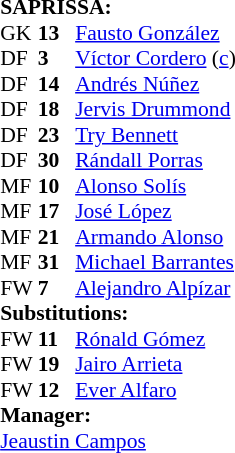<table style="font-size: 90%" cellspacing="0" cellpadding="0" align=center>
<tr>
<td colspan="4"><br><strong>SAPRISSA:</strong></td>
</tr>
<tr>
<th width="25"></th>
<th width="25"></th>
</tr>
<tr>
<td>GK</td>
<td><strong>13</strong></td>
<td><a href='#'>Fausto González</a></td>
</tr>
<tr>
<td>DF</td>
<td><strong>3</strong></td>
<td><a href='#'>Víctor Cordero</a> (<a href='#'>c</a>)</td>
</tr>
<tr>
<td>DF</td>
<td><strong>14</strong></td>
<td><a href='#'>Andrés Núñez</a></td>
</tr>
<tr>
<td>DF</td>
<td><strong>18</strong></td>
<td><a href='#'>Jervis Drummond</a></td>
<td></td>
<td></td>
</tr>
<tr>
<td>DF</td>
<td><strong>23</strong></td>
<td><a href='#'>Try Bennett</a></td>
</tr>
<tr>
<td>DF</td>
<td><strong>30</strong></td>
<td><a href='#'>Rándall Porras</a></td>
</tr>
<tr>
<td>MF</td>
<td><strong>10</strong></td>
<td><a href='#'>Alonso Solís</a></td>
<td></td>
</tr>
<tr>
<td>MF</td>
<td><strong>17</strong></td>
<td><a href='#'>José López</a></td>
<td></td>
<td></td>
</tr>
<tr>
<td>MF</td>
<td><strong>21</strong></td>
<td><a href='#'>Armando Alonso</a></td>
</tr>
<tr>
<td>MF</td>
<td><strong>31</strong></td>
<td><a href='#'>Michael Barrantes</a></td>
</tr>
<tr>
<td>FW</td>
<td><strong>7</strong></td>
<td><a href='#'>Alejandro Alpízar</a></td>
<td></td>
<td></td>
</tr>
<tr>
<td colspan=4><strong>Substitutions:</strong></td>
</tr>
<tr>
<td>FW</td>
<td><strong>11</strong></td>
<td><a href='#'>Rónald Gómez</a></td>
<td></td>
<td></td>
</tr>
<tr>
<td>FW</td>
<td><strong>19</strong></td>
<td><a href='#'>Jairo Arrieta</a></td>
<td></td>
<td></td>
</tr>
<tr>
<td>FW</td>
<td><strong>12</strong></td>
<td><a href='#'>Ever Alfaro</a></td>
<td></td>
<td></td>
</tr>
<tr>
<td colspan=4><strong>Manager:</strong></td>
</tr>
<tr>
<td colspan="4"> <a href='#'>Jeaustin Campos</a></td>
</tr>
</table>
